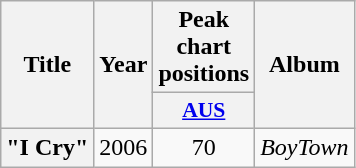<table class="wikitable plainrowheaders" style="text-align:center;">
<tr>
<th scope="col" rowspan="2">Title</th>
<th scope="col" rowspan="2">Year</th>
<th scope="col" colspan="1">Peak chart positions</th>
<th scope="col" rowspan="2">Album</th>
</tr>
<tr>
<th scope="col" style="width:3em;font-size:90%;"><a href='#'>AUS</a><br></th>
</tr>
<tr>
<th scope="row">"I Cry"</th>
<td>2006</td>
<td>70</td>
<td><em>BoyTown</em></td>
</tr>
</table>
